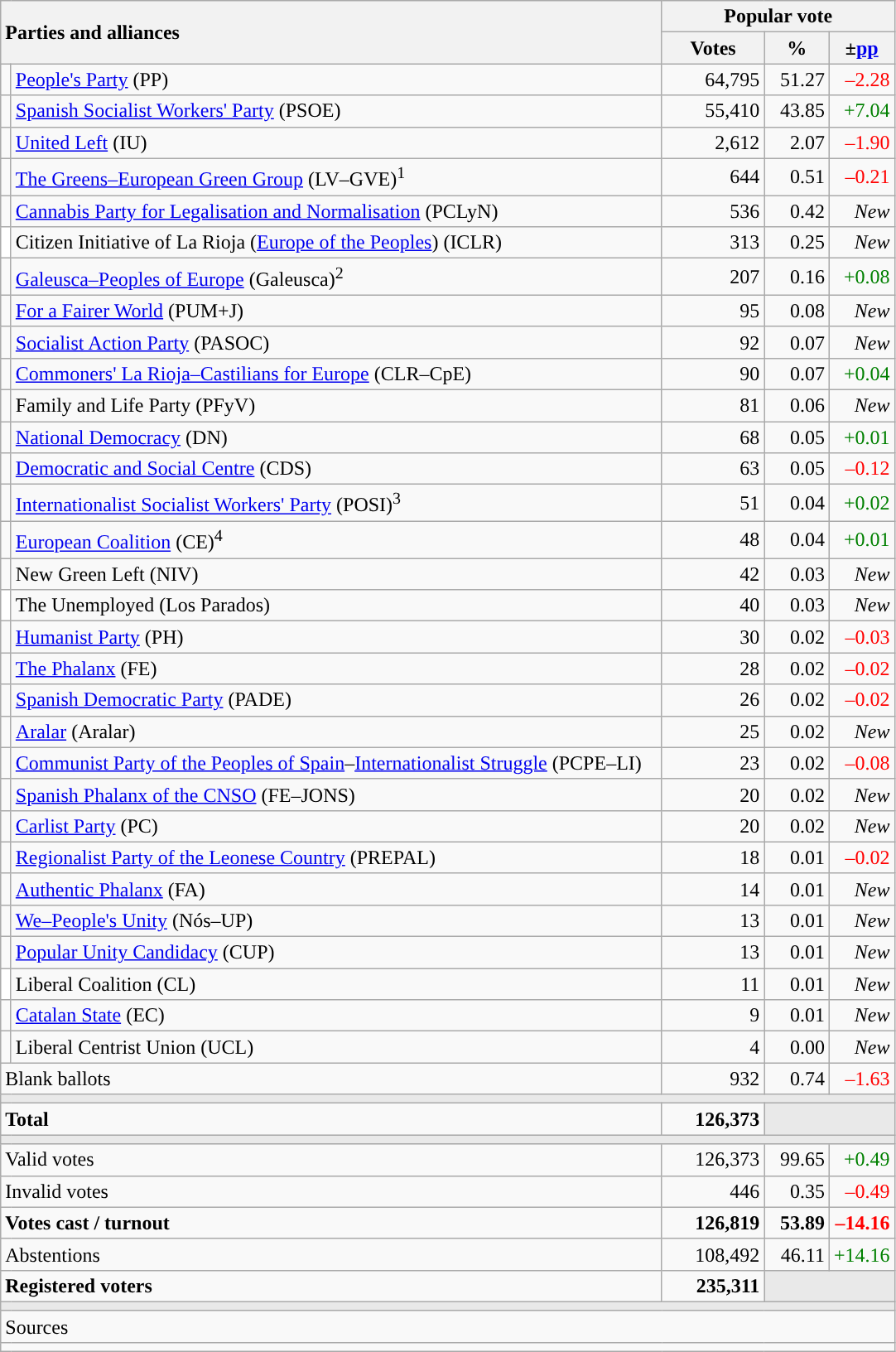<table class="wikitable" style="text-align:right">
<tr>
<th style="text-align:left;" rowspan="2" colspan="2" width="525">Parties and alliances</th>
<th colspan="3">Popular vote</th>
</tr>
<tr>
<th width="75">Votes</th>
<th width="45">%</th>
<th width="45">±<a href='#'>pp</a></th>
</tr>
<tr>
<td width="1" style="color:inherit;background:"></td>
<td align="left"><a href='#'>People's Party</a> (PP)</td>
<td>64,795</td>
<td>51.27</td>
<td style="color:red;">–2.28</td>
</tr>
<tr>
<td style="color:inherit;background:"></td>
<td align="left"><a href='#'>Spanish Socialist Workers' Party</a> (PSOE)</td>
<td>55,410</td>
<td>43.85</td>
<td style="color:green;">+7.04</td>
</tr>
<tr>
<td style="color:inherit;background:"></td>
<td align="left"><a href='#'>United Left</a> (IU)</td>
<td>2,612</td>
<td>2.07</td>
<td style="color:red;">–1.90</td>
</tr>
<tr>
<td style="color:inherit;background:"></td>
<td align="left"><a href='#'>The Greens–European Green Group</a> (LV–GVE)<sup>1</sup></td>
<td>644</td>
<td>0.51</td>
<td style="color:red;">–0.21</td>
</tr>
<tr>
<td style="color:inherit;background:"></td>
<td align="left"><a href='#'>Cannabis Party for Legalisation and Normalisation</a> (PCLyN)</td>
<td>536</td>
<td>0.42</td>
<td><em>New</em></td>
</tr>
<tr>
<td bgcolor="white"></td>
<td align="left">Citizen Initiative of La Rioja (<a href='#'>Europe of the Peoples</a>) (ICLR)</td>
<td>313</td>
<td>0.25</td>
<td><em>New</em></td>
</tr>
<tr>
<td style="color:inherit;background:"></td>
<td align="left"><a href='#'>Galeusca–Peoples of Europe</a> (Galeusca)<sup>2</sup></td>
<td>207</td>
<td>0.16</td>
<td style="color:green;">+0.08</td>
</tr>
<tr>
<td style="color:inherit;background:"></td>
<td align="left"><a href='#'>For a Fairer World</a> (PUM+J)</td>
<td>95</td>
<td>0.08</td>
<td><em>New</em></td>
</tr>
<tr>
<td style="color:inherit;background:"></td>
<td align="left"><a href='#'>Socialist Action Party</a> (PASOC)</td>
<td>92</td>
<td>0.07</td>
<td><em>New</em></td>
</tr>
<tr>
<td style="color:inherit;background:"></td>
<td align="left"><a href='#'>Commoners' La Rioja–Castilians for Europe</a> (CLR–CpE)</td>
<td>90</td>
<td>0.07</td>
<td style="color:green;">+0.04</td>
</tr>
<tr>
<td style="color:inherit;background:"></td>
<td align="left">Family and Life Party (PFyV)</td>
<td>81</td>
<td>0.06</td>
<td><em>New</em></td>
</tr>
<tr>
<td style="color:inherit;background:"></td>
<td align="left"><a href='#'>National Democracy</a> (DN)</td>
<td>68</td>
<td>0.05</td>
<td style="color:green;">+0.01</td>
</tr>
<tr>
<td style="color:inherit;background:"></td>
<td align="left"><a href='#'>Democratic and Social Centre</a> (CDS)</td>
<td>63</td>
<td>0.05</td>
<td style="color:red;">–0.12</td>
</tr>
<tr>
<td style="color:inherit;background:"></td>
<td align="left"><a href='#'>Internationalist Socialist Workers' Party</a> (POSI)<sup>3</sup></td>
<td>51</td>
<td>0.04</td>
<td style="color:green;">+0.02</td>
</tr>
<tr>
<td style="color:inherit;background:"></td>
<td align="left"><a href='#'>European Coalition</a> (CE)<sup>4</sup></td>
<td>48</td>
<td>0.04</td>
<td style="color:green;">+0.01</td>
</tr>
<tr>
<td style="color:inherit;background:"></td>
<td align="left">New Green Left (NIV)</td>
<td>42</td>
<td>0.03</td>
<td><em>New</em></td>
</tr>
<tr>
<td bgcolor="white"></td>
<td align="left">The Unemployed (Los Parados)</td>
<td>40</td>
<td>0.03</td>
<td><em>New</em></td>
</tr>
<tr>
<td style="color:inherit;background:"></td>
<td align="left"><a href='#'>Humanist Party</a> (PH)</td>
<td>30</td>
<td>0.02</td>
<td style="color:red;">–0.03</td>
</tr>
<tr>
<td style="color:inherit;background:"></td>
<td align="left"><a href='#'>The Phalanx</a> (FE)</td>
<td>28</td>
<td>0.02</td>
<td style="color:red;">–0.02</td>
</tr>
<tr>
<td style="color:inherit;background:"></td>
<td align="left"><a href='#'>Spanish Democratic Party</a> (PADE)</td>
<td>26</td>
<td>0.02</td>
<td style="color:red;">–0.02</td>
</tr>
<tr>
<td style="color:inherit;background:"></td>
<td align="left"><a href='#'>Aralar</a> (Aralar)</td>
<td>25</td>
<td>0.02</td>
<td><em>New</em></td>
</tr>
<tr>
<td style="color:inherit;background:"></td>
<td align="left"><a href='#'>Communist Party of the Peoples of Spain</a>–<a href='#'>Internationalist Struggle</a> (PCPE–LI)</td>
<td>23</td>
<td>0.02</td>
<td style="color:red;">–0.08</td>
</tr>
<tr>
<td style="color:inherit;background:"></td>
<td align="left"><a href='#'>Spanish Phalanx of the CNSO</a> (FE–JONS)</td>
<td>20</td>
<td>0.02</td>
<td><em>New</em></td>
</tr>
<tr>
<td style="color:inherit;background:"></td>
<td align="left"><a href='#'>Carlist Party</a> (PC)</td>
<td>20</td>
<td>0.02</td>
<td><em>New</em></td>
</tr>
<tr>
<td style="color:inherit;background:"></td>
<td align="left"><a href='#'>Regionalist Party of the Leonese Country</a> (PREPAL)</td>
<td>18</td>
<td>0.01</td>
<td style="color:red;">–0.02</td>
</tr>
<tr>
<td style="color:inherit;background:"></td>
<td align="left"><a href='#'>Authentic Phalanx</a> (FA)</td>
<td>14</td>
<td>0.01</td>
<td><em>New</em></td>
</tr>
<tr>
<td style="color:inherit;background:"></td>
<td align="left"><a href='#'>We–People's Unity</a> (Nós–UP)</td>
<td>13</td>
<td>0.01</td>
<td><em>New</em></td>
</tr>
<tr>
<td style="color:inherit;background:"></td>
<td align="left"><a href='#'>Popular Unity Candidacy</a> (CUP)</td>
<td>13</td>
<td>0.01</td>
<td><em>New</em></td>
</tr>
<tr>
<td bgcolor="white"></td>
<td align="left">Liberal Coalition (CL)</td>
<td>11</td>
<td>0.01</td>
<td><em>New</em></td>
</tr>
<tr>
<td style="color:inherit;background:"></td>
<td align="left"><a href='#'>Catalan State</a> (EC)</td>
<td>9</td>
<td>0.01</td>
<td><em>New</em></td>
</tr>
<tr>
<td style="color:inherit;background:"></td>
<td align="left">Liberal Centrist Union (UCL)</td>
<td>4</td>
<td>0.00</td>
<td><em>New</em></td>
</tr>
<tr>
<td align="left" colspan="2">Blank ballots</td>
<td>932</td>
<td>0.74</td>
<td style="color:red;">–1.63</td>
</tr>
<tr>
<td colspan="5" bgcolor="#E9E9E9"></td>
</tr>
<tr style="font-weight:bold;">
<td align="left" colspan="2">Total</td>
<td>126,373</td>
<td bgcolor="#E9E9E9" colspan="2"></td>
</tr>
<tr>
<td colspan="5" bgcolor="#E9E9E9"></td>
</tr>
<tr>
<td align="left" colspan="2">Valid votes</td>
<td>126,373</td>
<td>99.65</td>
<td style="color:green;">+0.49</td>
</tr>
<tr>
<td align="left" colspan="2">Invalid votes</td>
<td>446</td>
<td>0.35</td>
<td style="color:red;">–0.49</td>
</tr>
<tr style="font-weight:bold;">
<td align="left" colspan="2">Votes cast / turnout</td>
<td>126,819</td>
<td>53.89</td>
<td style="color:red;">–14.16</td>
</tr>
<tr>
<td align="left" colspan="2">Abstentions</td>
<td>108,492</td>
<td>46.11</td>
<td style="color:green;">+14.16</td>
</tr>
<tr style="font-weight:bold;">
<td align="left" colspan="2">Registered voters</td>
<td>235,311</td>
<td bgcolor="#E9E9E9" colspan="2"></td>
</tr>
<tr>
<td colspan="5" bgcolor="#E9E9E9"></td>
</tr>
<tr>
<td align="left" colspan="5">Sources</td>
</tr>
<tr>
<td colspan="5" style="text-align:left; max-width:680px;"></td>
</tr>
</table>
